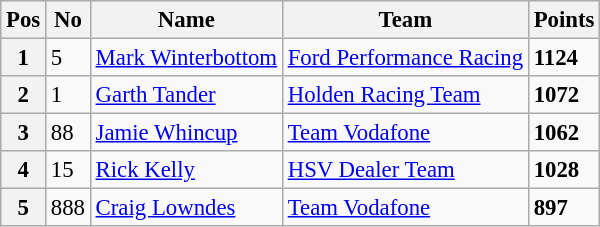<table class="wikitable" style="font-size: 95%;">
<tr>
<th>Pos</th>
<th>No</th>
<th>Name</th>
<th>Team</th>
<th>Points</th>
</tr>
<tr>
<th>1</th>
<td>5</td>
<td><a href='#'>Mark Winterbottom</a></td>
<td><a href='#'>Ford Performance Racing</a></td>
<td><strong>1124</strong></td>
</tr>
<tr>
<th>2</th>
<td>1</td>
<td><a href='#'>Garth Tander</a></td>
<td><a href='#'>Holden Racing Team</a></td>
<td><strong>1072</strong></td>
</tr>
<tr>
<th>3</th>
<td>88</td>
<td><a href='#'>Jamie Whincup</a></td>
<td><a href='#'>Team Vodafone</a></td>
<td><strong>1062</strong></td>
</tr>
<tr>
<th>4</th>
<td>15</td>
<td><a href='#'>Rick Kelly</a></td>
<td><a href='#'>HSV Dealer Team</a></td>
<td><strong>1028</strong></td>
</tr>
<tr>
<th>5</th>
<td>888</td>
<td><a href='#'>Craig Lowndes</a></td>
<td><a href='#'>Team Vodafone</a></td>
<td><strong>897</strong></td>
</tr>
</table>
